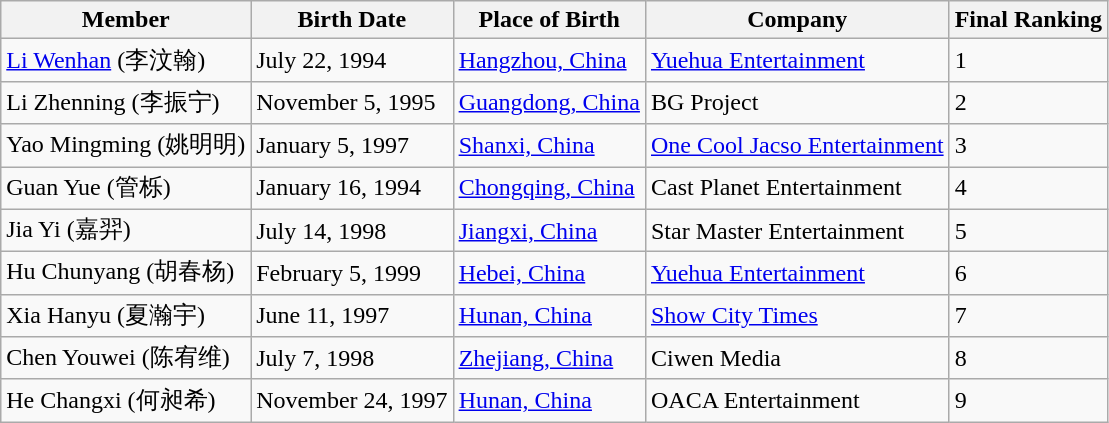<table class="wikitable">
<tr>
<th>Member</th>
<th>Birth Date</th>
<th>Place of Birth</th>
<th>Company</th>
<th>Final Ranking</th>
</tr>
<tr>
<td><a href='#'>Li Wenhan</a> (李汶翰)</td>
<td>July 22, 1994</td>
<td><a href='#'>Hangzhou, China</a></td>
<td><a href='#'>Yuehua Entertainment</a></td>
<td>1</td>
</tr>
<tr>
<td>Li Zhenning (李振宁)</td>
<td>November 5, 1995</td>
<td><a href='#'>Guangdong, China</a></td>
<td>BG Project</td>
<td>2</td>
</tr>
<tr>
<td>Yao Mingming (姚明明)</td>
<td>January 5, 1997</td>
<td><a href='#'>Shanxi, China</a></td>
<td><a href='#'>One Cool Jacso Entertainment</a></td>
<td>3</td>
</tr>
<tr>
<td>Guan Yue (管栎)</td>
<td>January 16, 1994</td>
<td><a href='#'>Chongqing, China</a></td>
<td>Cast Planet Entertainment</td>
<td>4</td>
</tr>
<tr>
<td>Jia Yi (嘉羿)</td>
<td>July 14, 1998</td>
<td><a href='#'>Jiangxi, China</a></td>
<td>Star Master Entertainment</td>
<td>5</td>
</tr>
<tr>
<td>Hu Chunyang (胡春杨)</td>
<td>February 5, 1999</td>
<td><a href='#'>Hebei, China</a></td>
<td><a href='#'>Yuehua Entertainment</a></td>
<td>6</td>
</tr>
<tr>
<td>Xia Hanyu (夏瀚宇)</td>
<td>June 11, 1997</td>
<td><a href='#'>Hunan, China</a></td>
<td><a href='#'>Show City Times</a></td>
<td>7</td>
</tr>
<tr>
<td>Chen Youwei (陈宥维)</td>
<td>July 7, 1998</td>
<td><a href='#'>Zhejiang, China</a></td>
<td>Ciwen Media</td>
<td>8</td>
</tr>
<tr>
<td>He Changxi (何昶希)</td>
<td>November 24, 1997</td>
<td><a href='#'>Hunan, China</a></td>
<td>OACA Entertainment</td>
<td>9</td>
</tr>
</table>
